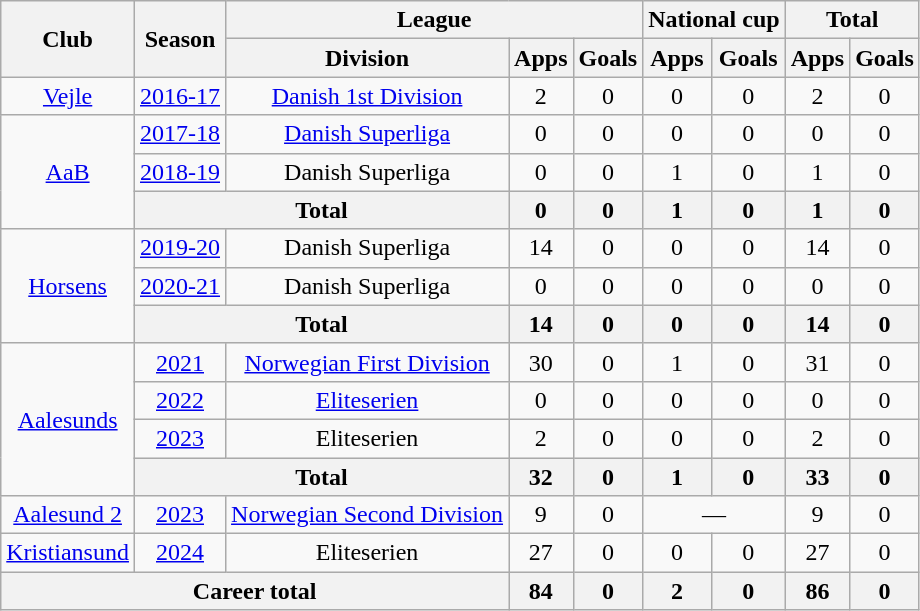<table class="wikitable" style="text-align: center;">
<tr>
<th rowspan="2">Club</th>
<th rowspan="2">Season</th>
<th colspan="3">League</th>
<th colspan="2">National cup</th>
<th colspan="2">Total</th>
</tr>
<tr>
<th>Division</th>
<th>Apps</th>
<th>Goals</th>
<th>Apps</th>
<th>Goals</th>
<th>Apps</th>
<th>Goals</th>
</tr>
<tr>
<td><a href='#'>Vejle</a></td>
<td><a href='#'>2016-17</a></td>
<td><a href='#'>Danish 1st Division</a></td>
<td>2</td>
<td>0</td>
<td>0</td>
<td>0</td>
<td>2</td>
<td>0</td>
</tr>
<tr>
<td rowspan="3"><a href='#'>AaB</a></td>
<td><a href='#'>2017-18</a></td>
<td><a href='#'>Danish Superliga</a></td>
<td>0</td>
<td>0</td>
<td>0</td>
<td>0</td>
<td>0</td>
<td>0</td>
</tr>
<tr>
<td><a href='#'>2018-19</a></td>
<td>Danish Superliga</td>
<td>0</td>
<td>0</td>
<td>1</td>
<td>0</td>
<td>1</td>
<td>0</td>
</tr>
<tr>
<th colspan="2">Total</th>
<th>0</th>
<th>0</th>
<th>1</th>
<th>0</th>
<th>1</th>
<th>0</th>
</tr>
<tr>
<td rowspan="3"><a href='#'>Horsens</a></td>
<td><a href='#'>2019-20</a></td>
<td>Danish Superliga</td>
<td>14</td>
<td>0</td>
<td>0</td>
<td>0</td>
<td>14</td>
<td>0</td>
</tr>
<tr>
<td><a href='#'>2020-21</a></td>
<td>Danish Superliga</td>
<td>0</td>
<td>0</td>
<td>0</td>
<td>0</td>
<td>0</td>
<td>0</td>
</tr>
<tr>
<th colspan="2">Total</th>
<th>14</th>
<th>0</th>
<th>0</th>
<th>0</th>
<th>14</th>
<th>0</th>
</tr>
<tr>
<td rowspan="4"><a href='#'>Aalesunds</a></td>
<td><a href='#'>2021</a></td>
<td><a href='#'>Norwegian First Division</a></td>
<td>30</td>
<td>0</td>
<td>1</td>
<td>0</td>
<td>31</td>
<td>0</td>
</tr>
<tr>
<td><a href='#'>2022</a></td>
<td><a href='#'>Eliteserien</a></td>
<td>0</td>
<td>0</td>
<td>0</td>
<td>0</td>
<td>0</td>
<td>0</td>
</tr>
<tr>
<td><a href='#'>2023</a></td>
<td>Eliteserien</td>
<td>2</td>
<td>0</td>
<td>0</td>
<td>0</td>
<td>2</td>
<td>0</td>
</tr>
<tr>
<th colspan="2">Total</th>
<th>32</th>
<th>0</th>
<th>1</th>
<th>0</th>
<th>33</th>
<th>0</th>
</tr>
<tr>
<td><a href='#'>Aalesund 2</a></td>
<td><a href='#'>2023</a></td>
<td><a href='#'>Norwegian Second Division</a></td>
<td>9</td>
<td>0</td>
<td colspan="2">—</td>
<td>9</td>
<td>0</td>
</tr>
<tr>
<td><a href='#'>Kristiansund</a></td>
<td><a href='#'>2024</a></td>
<td>Eliteserien</td>
<td>27</td>
<td>0</td>
<td>0</td>
<td>0</td>
<td>27</td>
<td>0</td>
</tr>
<tr>
<th colspan="3">Career total</th>
<th>84</th>
<th>0</th>
<th>2</th>
<th>0</th>
<th>86</th>
<th>0</th>
</tr>
</table>
